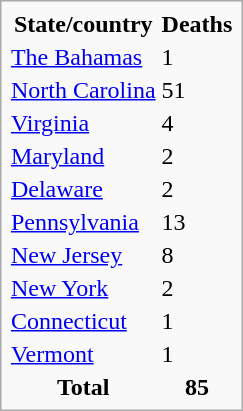<table class="infobox">
<tr>
<th>State/country</th>
<th>Deaths</th>
</tr>
<tr>
<td><a href='#'>The Bahamas</a></td>
<td>1</td>
</tr>
<tr>
<td><a href='#'>North Carolina</a></td>
<td>51</td>
</tr>
<tr>
<td><a href='#'>Virginia</a></td>
<td>4</td>
</tr>
<tr>
<td><a href='#'>Maryland</a></td>
<td>2</td>
</tr>
<tr>
<td><a href='#'>Delaware</a></td>
<td>2</td>
</tr>
<tr>
<td><a href='#'>Pennsylvania</a></td>
<td>13</td>
</tr>
<tr>
<td><a href='#'>New Jersey</a></td>
<td>8</td>
</tr>
<tr>
<td><a href='#'>New York</a></td>
<td>2</td>
</tr>
<tr>
<td><a href='#'>Connecticut</a></td>
<td>1</td>
</tr>
<tr>
<td><a href='#'>Vermont</a></td>
<td>1</td>
</tr>
<tr>
<th>Total</th>
<th>85</th>
</tr>
</table>
